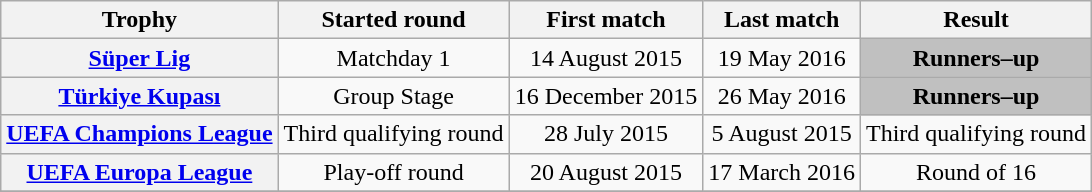<table class="wikitable">
<tr>
<th>Trophy</th>
<th>Started round</th>
<th>First match</th>
<th>Last match</th>
<th>Result</th>
</tr>
<tr>
<th><a href='#'>Süper Lig</a></th>
<td align="center">Matchday 1</td>
<td align="center">14 August 2015</td>
<td align="center">19 May 2016</td>
<td style="text-align:center;" bgcolor="silver"><strong>Runners–up</strong></td>
</tr>
<tr>
<th><a href='#'>Türkiye Kupası</a></th>
<td align="center">Group Stage</td>
<td align="center">16 December 2015</td>
<td align="center">26 May 2016</td>
<td style="text-align:center;" bgcolor="silver"><strong>Runners–up</strong></td>
</tr>
<tr>
<th><a href='#'>UEFA Champions League</a></th>
<td align="center">Third qualifying round</td>
<td align="center">28 July 2015</td>
<td align="center">5 August 2015</td>
<td align="center">Third qualifying round</td>
</tr>
<tr>
<th><a href='#'>UEFA Europa League</a></th>
<td align="center">Play-off round</td>
<td align="center">20 August 2015</td>
<td align="center">17 March 2016</td>
<td align="center">Round of 16</td>
</tr>
<tr>
</tr>
</table>
